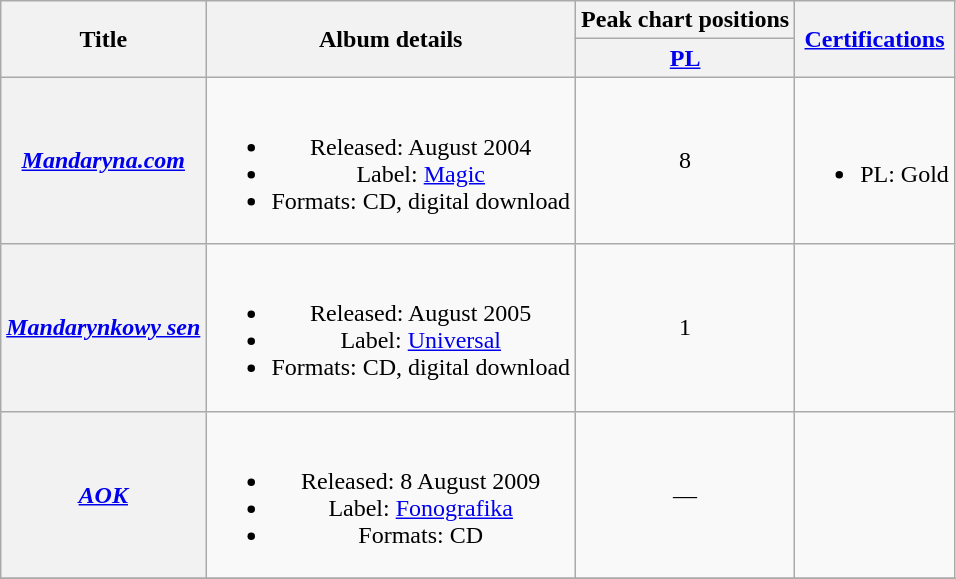<table class="wikitable plainrowheaders" style="text-align:center;">
<tr>
<th scope="col" rowspan="2">Title</th>
<th scope="col" rowspan="2">Album details</th>
<th scope="col">Peak chart positions</th>
<th scope="col" rowspan="2"><a href='#'>Certifications</a></th>
</tr>
<tr>
<th><a href='#'>PL</a></th>
</tr>
<tr>
<th scope="row"><em><a href='#'>Mandaryna.com</a></em></th>
<td><br><ul><li>Released: August 2004</li><li>Label: <a href='#'>Magic</a></li><li>Formats: CD, digital download</li></ul></td>
<td>8</td>
<td><br><ul><li>PL: Gold</li></ul></td>
</tr>
<tr>
<th scope="row"><em><a href='#'>Mandarynkowy sen</a></em></th>
<td><br><ul><li>Released: August 2005</li><li>Label: <a href='#'>Universal</a></li><li>Formats: CD, digital download</li></ul></td>
<td>1</td>
<td></td>
</tr>
<tr>
<th scope="row"><em><a href='#'>AOK</a></em></th>
<td><br><ul><li>Released: 8 August 2009</li><li>Label: <a href='#'>Fonografika</a></li><li>Formats: CD</li></ul></td>
<td>—</td>
<td></td>
</tr>
<tr>
</tr>
</table>
